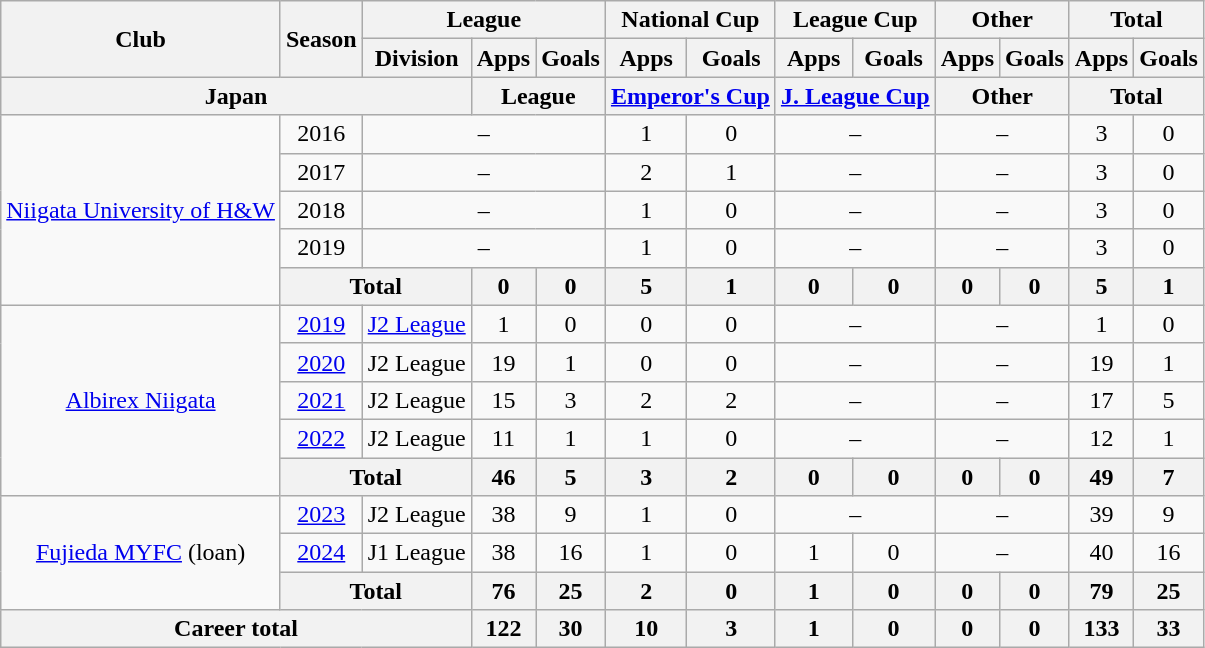<table class="wikitable" style="text-align:center">
<tr>
<th rowspan=2>Club</th>
<th rowspan=2>Season</th>
<th colspan=3>League</th>
<th colspan=2>National Cup</th>
<th colspan=2>League Cup</th>
<th colspan=2>Other</th>
<th colspan=2>Total</th>
</tr>
<tr>
<th>Division</th>
<th>Apps</th>
<th>Goals</th>
<th>Apps</th>
<th>Goals</th>
<th>Apps</th>
<th>Goals</th>
<th>Apps</th>
<th>Goals</th>
<th>Apps</th>
<th>Goals</th>
</tr>
<tr>
<th colspan=3>Japan</th>
<th colspan=2>League</th>
<th colspan=2><a href='#'>Emperor's Cup</a></th>
<th colspan=2><a href='#'>J. League Cup</a></th>
<th colspan=2>Other</th>
<th colspan=2>Total</th>
</tr>
<tr>
<td rowspan="5"><a href='#'>Niigata University of H&W</a></td>
<td>2016</td>
<td colspan="3">–</td>
<td>1</td>
<td>0</td>
<td colspan="2">–</td>
<td colspan="2">–</td>
<td>3</td>
<td>0</td>
</tr>
<tr>
<td>2017</td>
<td colspan="3">–</td>
<td>2</td>
<td>1</td>
<td colspan="2">–</td>
<td colspan="2">–</td>
<td>3</td>
<td>0</td>
</tr>
<tr>
<td>2018</td>
<td colspan="3">–</td>
<td>1</td>
<td>0</td>
<td colspan="2">–</td>
<td colspan="2">–</td>
<td>3</td>
<td>0</td>
</tr>
<tr>
<td>2019</td>
<td colspan="3">–</td>
<td>1</td>
<td>0</td>
<td colspan="2">–</td>
<td colspan="2">–</td>
<td>3</td>
<td>0</td>
</tr>
<tr>
<th colspan="2">Total</th>
<th>0</th>
<th>0</th>
<th>5</th>
<th>1</th>
<th>0</th>
<th>0</th>
<th>0</th>
<th>0</th>
<th>5</th>
<th>1</th>
</tr>
<tr>
<td rowspan="5"><a href='#'>Albirex Niigata</a></td>
<td><a href='#'>2019</a></td>
<td><a href='#'>J2 League</a></td>
<td>1</td>
<td>0</td>
<td>0</td>
<td>0</td>
<td colspan="2">–</td>
<td colspan="2">–</td>
<td>1</td>
<td>0</td>
</tr>
<tr>
<td><a href='#'>2020</a></td>
<td>J2 League</td>
<td>19</td>
<td>1</td>
<td>0</td>
<td>0</td>
<td colspan="2">–</td>
<td colspan="2">–</td>
<td>19</td>
<td>1</td>
</tr>
<tr>
<td><a href='#'>2021</a></td>
<td>J2 League</td>
<td>15</td>
<td>3</td>
<td>2</td>
<td>2</td>
<td colspan="2">–</td>
<td colspan="2">–</td>
<td>17</td>
<td>5</td>
</tr>
<tr>
<td><a href='#'>2022</a></td>
<td>J2 League</td>
<td>11</td>
<td>1</td>
<td>1</td>
<td>0</td>
<td colspan="2">–</td>
<td colspan="2">–</td>
<td>12</td>
<td>1</td>
</tr>
<tr>
<th colspan="2">Total</th>
<th>46</th>
<th>5</th>
<th>3</th>
<th>2</th>
<th>0</th>
<th>0</th>
<th>0</th>
<th>0</th>
<th>49</th>
<th>7</th>
</tr>
<tr>
<td rowspan="3"><a href='#'>Fujieda MYFC</a> (loan)</td>
<td><a href='#'>2023</a></td>
<td>J2 League</td>
<td>38</td>
<td>9</td>
<td>1</td>
<td>0</td>
<td colspan="2">–</td>
<td colspan="2">–</td>
<td>39</td>
<td>9</td>
</tr>
<tr>
<td><a href='#'>2024</a></td>
<td>J1 League</td>
<td>38</td>
<td>16</td>
<td>1</td>
<td>0</td>
<td>1</td>
<td>0</td>
<td colspan="2">–</td>
<td>40</td>
<td>16</td>
</tr>
<tr>
<th colspan="2">Total</th>
<th>76</th>
<th>25</th>
<th>2</th>
<th>0</th>
<th>1</th>
<th>0</th>
<th>0</th>
<th>0</th>
<th>79</th>
<th>25</th>
</tr>
<tr>
<th colspan=3>Career total</th>
<th>122</th>
<th>30</th>
<th>10</th>
<th>3</th>
<th>1</th>
<th>0</th>
<th>0</th>
<th>0</th>
<th>133</th>
<th>33</th>
</tr>
</table>
